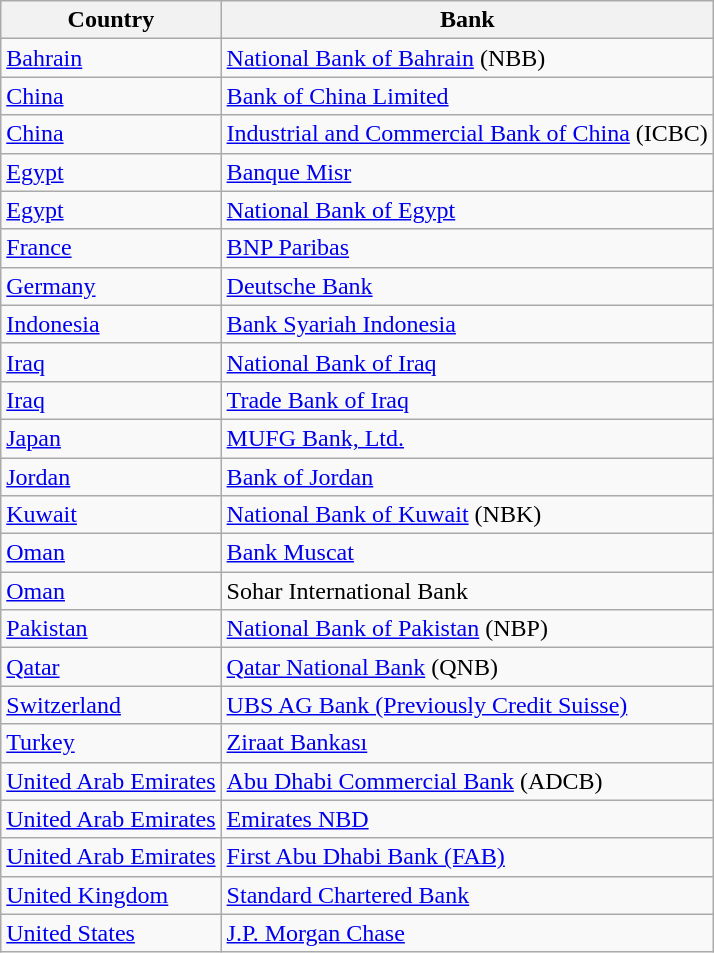<table class="wikitable sortable static-row-numbers static-row-header-text" style="text-align:left;">
<tr>
<th>Country</th>
<th>Bank</th>
</tr>
<tr>
<td> <a href='#'>Bahrain</a></td>
<td><a href='#'>National Bank of Bahrain</a> (NBB)</td>
</tr>
<tr>
<td> <a href='#'>China</a></td>
<td><a href='#'>Bank of China Limited</a></td>
</tr>
<tr>
<td> <a href='#'>China</a></td>
<td><a href='#'>Industrial and Commercial Bank of China</a> (ICBC)</td>
</tr>
<tr>
<td> <a href='#'>Egypt</a></td>
<td><a href='#'>Banque Misr</a></td>
</tr>
<tr>
<td> <a href='#'>Egypt</a></td>
<td><a href='#'>National Bank of Egypt</a></td>
</tr>
<tr>
<td> <a href='#'>France</a></td>
<td><a href='#'>BNP Paribas</a></td>
</tr>
<tr>
<td> <a href='#'>Germany</a></td>
<td><a href='#'>Deutsche Bank</a></td>
</tr>
<tr>
<td> <a href='#'>Indonesia</a></td>
<td><a href='#'>Bank Syariah Indonesia</a></td>
</tr>
<tr>
<td> <a href='#'>Iraq</a></td>
<td><a href='#'>National Bank of Iraq</a></td>
</tr>
<tr>
<td> <a href='#'>Iraq</a></td>
<td><a href='#'>Trade Bank of Iraq</a></td>
</tr>
<tr>
<td> <a href='#'>Japan</a></td>
<td><a href='#'>MUFG Bank, Ltd.</a></td>
</tr>
<tr>
<td> <a href='#'>Jordan</a></td>
<td><a href='#'>Bank of Jordan</a></td>
</tr>
<tr>
<td> <a href='#'>Kuwait</a></td>
<td><a href='#'>National Bank of Kuwait</a> (NBK)</td>
</tr>
<tr>
<td> <a href='#'>Oman</a></td>
<td><a href='#'>Bank Muscat</a></td>
</tr>
<tr>
<td> <a href='#'>Oman</a></td>
<td>Sohar International Bank</td>
</tr>
<tr>
<td> <a href='#'>Pakistan</a></td>
<td><a href='#'>National Bank of Pakistan</a> (NBP)</td>
</tr>
<tr>
<td> <a href='#'>Qatar</a></td>
<td><a href='#'>Qatar National Bank</a> (QNB)</td>
</tr>
<tr>
<td> <a href='#'>Switzerland</a></td>
<td><a href='#'>UBS AG Bank (Previously Credit Suisse)</a></td>
</tr>
<tr>
<td> <a href='#'>Turkey</a></td>
<td><a href='#'>Ziraat Bankası</a></td>
</tr>
<tr>
<td> <a href='#'>United Arab Emirates</a></td>
<td><a href='#'>Abu Dhabi Commercial Bank</a> (ADCB)</td>
</tr>
<tr>
<td> <a href='#'>United Arab Emirates</a></td>
<td><a href='#'>Emirates NBD</a></td>
</tr>
<tr>
<td> <a href='#'>United Arab Emirates</a></td>
<td><a href='#'>First Abu Dhabi Bank (FAB)</a></td>
</tr>
<tr>
<td> <a href='#'>United Kingdom</a></td>
<td><a href='#'>Standard Chartered Bank</a></td>
</tr>
<tr>
<td> <a href='#'>United States</a></td>
<td><a href='#'>J.P. Morgan Chase</a></td>
</tr>
</table>
